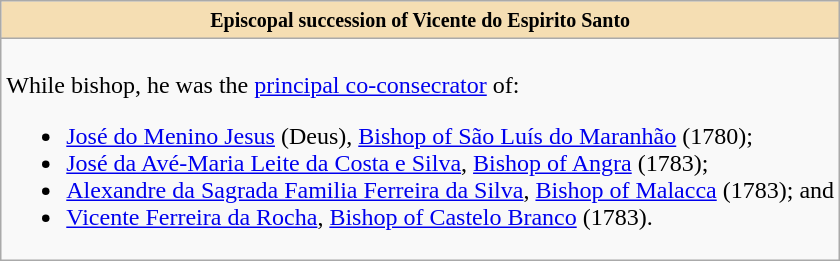<table role="presentation" class="wikitable mw-collapsible mw-collapsed"|>
<tr>
<th style="background:#F5DEB3"><small>Episcopal succession of Vicente do Espirito Santo</small></th>
</tr>
<tr>
<td><br>While bishop, he was the <a href='#'>principal co-consecrator</a> of:<ul><li><a href='#'>José do Menino Jesus</a> (Deus), <a href='#'>Bishop of São Luís do Maranhão</a> (1780);</li><li><a href='#'>José da Avé-Maria Leite da Costa e Silva</a>, <a href='#'>Bishop of Angra</a> (1783);</li><li><a href='#'>Alexandre da Sagrada Familia Ferreira da Silva</a>, <a href='#'>Bishop of Malacca</a> (1783); and</li><li><a href='#'>Vicente Ferreira da Rocha</a>, <a href='#'>Bishop of Castelo Branco</a> (1783).</li></ul></td>
</tr>
</table>
